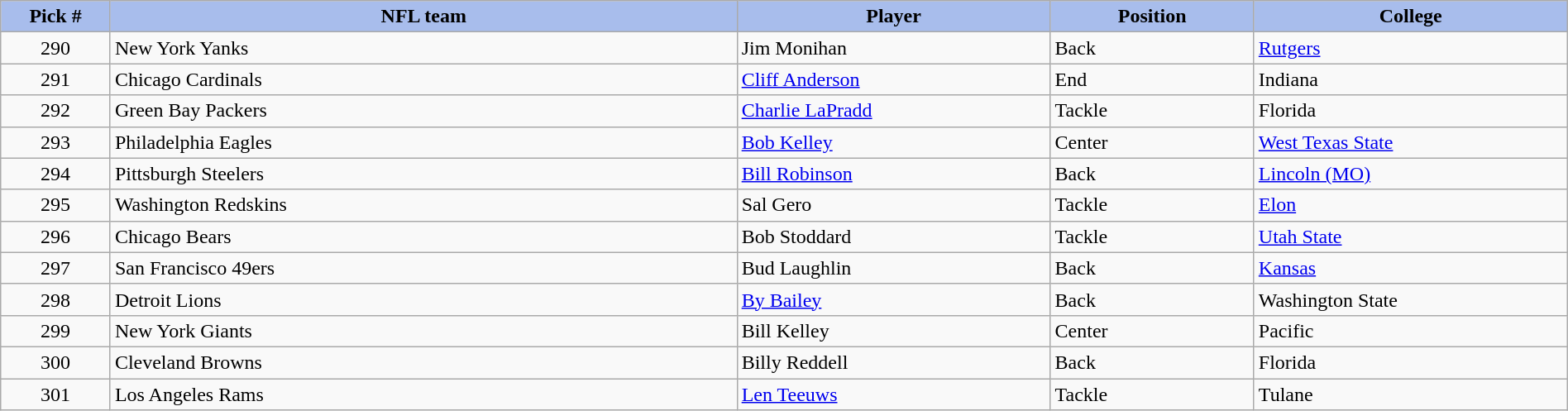<table class="wikitable sortable sortable" style="width: 100%">
<tr>
<th style="background:#A8BDEC;" width=7%>Pick #</th>
<th width=40% style="background:#A8BDEC;">NFL team</th>
<th width=20% style="background:#A8BDEC;">Player</th>
<th width=13% style="background:#A8BDEC;">Position</th>
<th style="background:#A8BDEC;">College</th>
</tr>
<tr>
<td align=center>290</td>
<td>New York Yanks</td>
<td>Jim Monihan</td>
<td>Back</td>
<td><a href='#'>Rutgers</a></td>
</tr>
<tr>
<td align=center>291</td>
<td>Chicago Cardinals</td>
<td><a href='#'>Cliff Anderson</a></td>
<td>End</td>
<td>Indiana</td>
</tr>
<tr>
<td align=center>292</td>
<td>Green Bay Packers</td>
<td><a href='#'>Charlie LaPradd</a></td>
<td>Tackle</td>
<td>Florida</td>
</tr>
<tr>
<td align=center>293</td>
<td>Philadelphia Eagles</td>
<td><a href='#'>Bob Kelley</a></td>
<td>Center</td>
<td><a href='#'>West Texas State</a></td>
</tr>
<tr>
<td align=center>294</td>
<td>Pittsburgh Steelers</td>
<td><a href='#'>Bill Robinson</a></td>
<td>Back</td>
<td><a href='#'>Lincoln (MO)</a></td>
</tr>
<tr>
<td align=center>295</td>
<td>Washington Redskins</td>
<td>Sal Gero</td>
<td>Tackle</td>
<td><a href='#'>Elon</a></td>
</tr>
<tr>
<td align=center>296</td>
<td>Chicago Bears</td>
<td>Bob Stoddard</td>
<td>Tackle</td>
<td><a href='#'>Utah State</a></td>
</tr>
<tr>
<td align=center>297</td>
<td>San Francisco 49ers</td>
<td>Bud Laughlin</td>
<td>Back</td>
<td><a href='#'>Kansas</a></td>
</tr>
<tr>
<td align=center>298</td>
<td>Detroit Lions</td>
<td><a href='#'>By Bailey</a></td>
<td>Back</td>
<td>Washington State</td>
</tr>
<tr>
<td align=center>299</td>
<td>New York Giants</td>
<td>Bill Kelley</td>
<td>Center</td>
<td>Pacific</td>
</tr>
<tr>
<td align=center>300</td>
<td>Cleveland Browns</td>
<td>Billy Reddell</td>
<td>Back</td>
<td>Florida</td>
</tr>
<tr>
<td align=center>301</td>
<td>Los Angeles Rams</td>
<td><a href='#'>Len Teeuws</a></td>
<td>Tackle</td>
<td>Tulane</td>
</tr>
</table>
